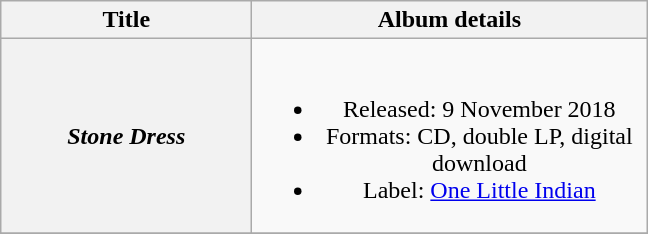<table class="wikitable plainrowheaders" style="text-align:center;">
<tr>
<th scope="col" style="width:10em;">Title</th>
<th scope="col" style="width:16em;">Album details</th>
</tr>
<tr>
<th scope="row"><em>Stone Dress</em></th>
<td><br><ul><li>Released: 9 November 2018</li><li>Formats: CD, double LP, digital download</li><li>Label: <a href='#'>One Little Indian</a></li></ul></td>
</tr>
<tr>
</tr>
</table>
